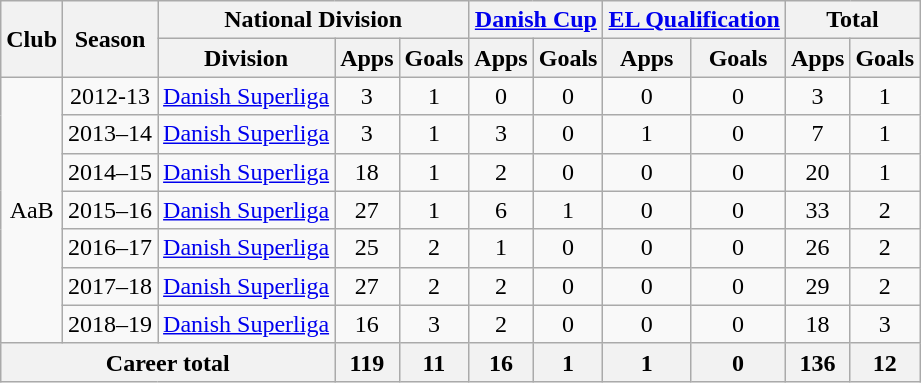<table class="wikitable" style="text-align: center;">
<tr>
<th rowspan="2">Club</th>
<th rowspan="2">Season</th>
<th colspan="3">National Division</th>
<th colspan="2"><a href='#'>Danish Cup</a></th>
<th colspan="2"><a href='#'>EL Qualification</a></th>
<th colspan="2">Total</th>
</tr>
<tr>
<th>Division</th>
<th>Apps</th>
<th>Goals</th>
<th>Apps</th>
<th>Goals</th>
<th>Apps</th>
<th>Goals</th>
<th>Apps</th>
<th>Goals</th>
</tr>
<tr>
<td rowspan="7" valign="center">AaB</td>
<td>2012-13</td>
<td><a href='#'>Danish Superliga</a></td>
<td>3</td>
<td>1</td>
<td>0</td>
<td>0</td>
<td>0</td>
<td>0</td>
<td>3</td>
<td>1</td>
</tr>
<tr>
<td>2013–14</td>
<td><a href='#'>Danish Superliga</a></td>
<td>3</td>
<td>1</td>
<td>3</td>
<td>0</td>
<td>1</td>
<td>0</td>
<td>7</td>
<td>1</td>
</tr>
<tr>
<td>2014–15</td>
<td><a href='#'>Danish Superliga</a></td>
<td>18</td>
<td>1</td>
<td>2</td>
<td>0</td>
<td>0</td>
<td>0</td>
<td>20</td>
<td>1</td>
</tr>
<tr>
<td>2015–16</td>
<td><a href='#'>Danish Superliga</a></td>
<td>27</td>
<td>1</td>
<td>6</td>
<td>1</td>
<td>0</td>
<td>0</td>
<td>33</td>
<td>2</td>
</tr>
<tr>
<td>2016–17</td>
<td><a href='#'>Danish Superliga</a></td>
<td>25</td>
<td>2</td>
<td>1</td>
<td>0</td>
<td>0</td>
<td>0</td>
<td>26</td>
<td>2</td>
</tr>
<tr>
<td>2017–18</td>
<td><a href='#'>Danish Superliga</a></td>
<td>27</td>
<td>2</td>
<td>2</td>
<td>0</td>
<td>0</td>
<td>0</td>
<td>29</td>
<td>2</td>
</tr>
<tr>
<td>2018–19</td>
<td><a href='#'>Danish Superliga</a></td>
<td>16</td>
<td>3</td>
<td>2</td>
<td>0</td>
<td>0</td>
<td>0</td>
<td>18</td>
<td>3</td>
</tr>
<tr>
<th colspan="3">Career total</th>
<th>119</th>
<th>11</th>
<th>16</th>
<th>1</th>
<th>1</th>
<th>0</th>
<th>136</th>
<th>12</th>
</tr>
</table>
